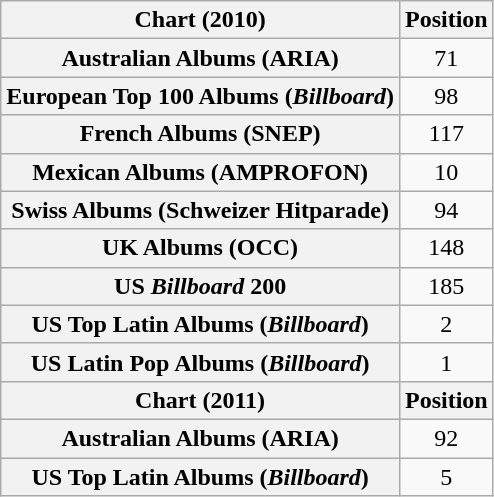<table class="wikitable sortable plainrowheaders" style="text-align: center;">
<tr>
<th>Chart (2010)</th>
<th>Position</th>
</tr>
<tr>
<th scope="row">Australian Albums (ARIA)</th>
<td style="text-align:center;">71</td>
</tr>
<tr>
<th scope="row">European Top 100 Albums (<em>Billboard</em>)</th>
<td style="text-align:center;">98</td>
</tr>
<tr>
<th scope="row">French Albums (SNEP)</th>
<td style="text-align:center;">117</td>
</tr>
<tr>
<th scope="row">Mexican Albums (AMPROFON)</th>
<td align="center">10</td>
</tr>
<tr>
<th scope="row">Swiss Albums (Schweizer Hitparade)</th>
<td style="text-align:center;">94</td>
</tr>
<tr>
<th scope="row">UK Albums (OCC)</th>
<td style="text-align:center;">148</td>
</tr>
<tr>
<th scope="row">US <em>Billboard</em> 200</th>
<td style="text-align:center;">185</td>
</tr>
<tr>
<th scope="row">US Top Latin Albums (<em>Billboard</em>)</th>
<td style="text-align:center;">2</td>
</tr>
<tr>
<th scope="row">US Latin Pop Albums (<em>Billboard</em>)</th>
<td style="text-align:center;">1</td>
</tr>
<tr>
<th>Chart (2011)</th>
<th>Position</th>
</tr>
<tr>
<th scope="row">Australian Albums (ARIA)</th>
<td style="text-align:center;">92</td>
</tr>
<tr>
<th scope="row">US Top Latin Albums (<em>Billboard</em>)</th>
<td style="text-align:center;">5</td>
</tr>
</table>
